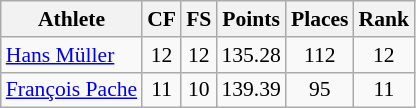<table class="wikitable" border="1" style="font-size:90%">
<tr>
<th>Athlete</th>
<th>CF</th>
<th>FS</th>
<th>Points</th>
<th>Places</th>
<th>Rank</th>
</tr>
<tr align=center>
<td align=left><a href='#'>Hans Müller</a></td>
<td>12</td>
<td>12</td>
<td>135.28</td>
<td>112</td>
<td>12</td>
</tr>
<tr align=center>
<td align=left><a href='#'>François Pache</a></td>
<td>11</td>
<td>10</td>
<td>139.39</td>
<td>95</td>
<td>11</td>
</tr>
</table>
